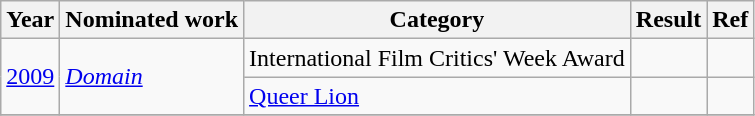<table class="wikitable sortable">
<tr>
<th>Year</th>
<th>Nominated work</th>
<th>Category</th>
<th>Result</th>
<th>Ref</th>
</tr>
<tr>
<td rowspan=2><a href='#'>2009</a></td>
<td rowspan=2><em><a href='#'>Domain</a></em></td>
<td>International Film Critics' Week Award</td>
<td></td>
<td></td>
</tr>
<tr>
<td><a href='#'>Queer Lion</a></td>
<td></td>
<td></td>
</tr>
<tr>
</tr>
</table>
